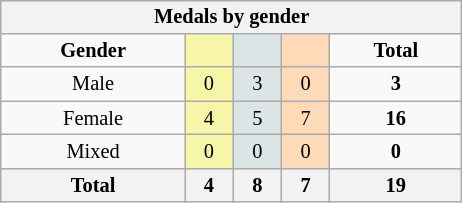<table class=wikitable style="font-size:85%; float:right; clear:right; min-width:308px">
<tr>
<th colspan=5>Medals by gender</th>
</tr>
<tr align="center">
<td><strong>Gender</strong></td>
<td bgcolor=#F7F6A8></td>
<td bgcolor=#DCE5E5></td>
<td bgcolor=#FFDAB9></td>
<td><strong>Total</strong></td>
</tr>
<tr align="center">
<td>Male</td>
<td bgcolor=#F7F6A8>0</td>
<td bgcolor=#DCE5E5>3</td>
<td bgcolor=#FFDAB9>0</td>
<td><strong>3</strong></td>
</tr>
<tr align="center">
<td>Female</td>
<td bgcolor=#F7F6A8>4</td>
<td bgcolor=#DCE5E5>5</td>
<td bgcolor=#FFDAB9>7</td>
<td><strong>16</strong></td>
</tr>
<tr align="center">
<td>Mixed</td>
<td bgcolor=#F7F6A8>0</td>
<td bgcolor=#DCE5E5>0</td>
<td bgcolor=#FFDAB9>0</td>
<td><strong>0</strong></td>
</tr>
<tr align="center">
<th>Total</th>
<th bgcolor=gold>4</th>
<th bgcolor=silver>8</th>
<th bgcolor=#C96>7</th>
<th>19</th>
</tr>
</table>
